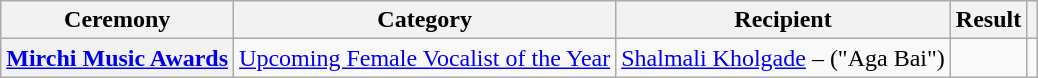<table class="wikitable plainrowheaders sortable">
<tr>
<th scope="col">Ceremony</th>
<th scope="col">Category</th>
<th scope="col">Recipient</th>
<th scope="col">Result</th>
<th scope="col" class="unsortable"></th>
</tr>
<tr>
<th scope="row"><a href='#'>Mirchi Music Awards</a></th>
<td><a href='#'>Upcoming Female Vocalist of the Year</a></td>
<td><a href='#'>Shalmali Kholgade</a> – ("Aga Bai")</td>
<td></td>
<td style="text-align:center;"><br></td>
</tr>
</table>
